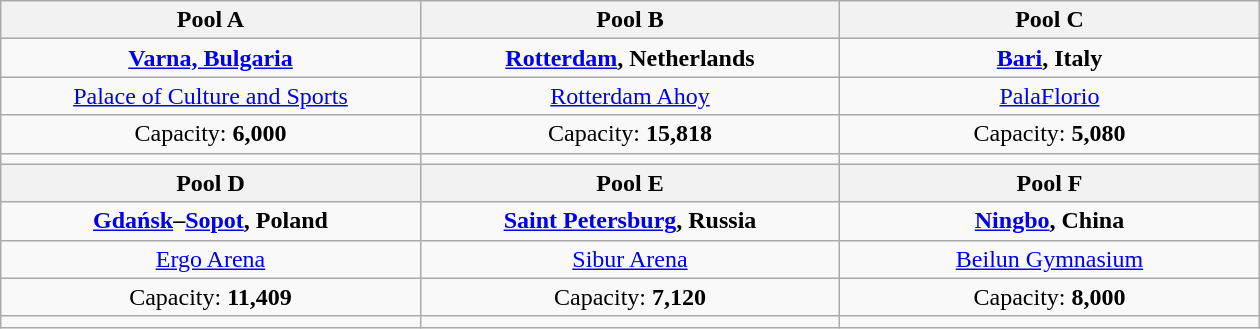<table class="wikitable" style="text-align:center" width=840>
<tr>
<th width=33%>Pool A</th>
<th width=33%>Pool B</th>
<th width=33%>Pool C</th>
</tr>
<tr>
<td> <strong><a href='#'>Varna, Bulgaria</a></strong></td>
<td> <strong><a href='#'>Rotterdam</a>, Netherlands</strong></td>
<td> <strong><a href='#'>Bari</a>, Italy</strong></td>
</tr>
<tr>
<td><a href='#'>Palace of Culture and Sports</a></td>
<td><a href='#'>Rotterdam Ahoy</a></td>
<td><a href='#'>PalaFlorio</a></td>
</tr>
<tr>
<td>Capacity: <strong>6,000</strong></td>
<td>Capacity: <strong>15,818</strong></td>
<td>Capacity: <strong>5,080</strong></td>
</tr>
<tr>
<td></td>
<td></td>
<td></td>
</tr>
<tr>
<th width=33%>Pool D</th>
<th width=33%>Pool E</th>
<th width=33%>Pool F</th>
</tr>
<tr>
<td> <strong><a href='#'>Gdańsk</a>–<a href='#'>Sopot</a>, Poland</strong></td>
<td> <strong><a href='#'>Saint Petersburg</a>, Russia</strong></td>
<td> <strong><a href='#'>Ningbo</a>, China</strong></td>
</tr>
<tr>
<td><a href='#'>Ergo Arena</a></td>
<td><a href='#'>Sibur Arena</a></td>
<td><a href='#'>Beilun Gymnasium</a></td>
</tr>
<tr>
<td>Capacity: <strong>11,409</strong></td>
<td>Capacity: <strong>7,120</strong></td>
<td>Capacity: <strong>8,000</strong></td>
</tr>
<tr>
<td></td>
<td></td>
<td></td>
</tr>
</table>
